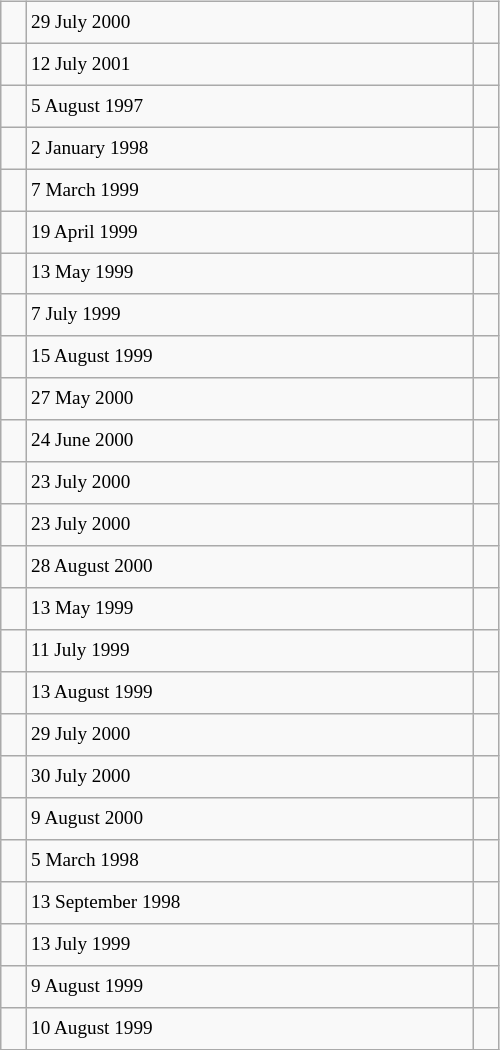<table class="wikitable" style="font-size: 80%; float: left; width: 26em; margin-right: 1em; height: 700px">
<tr>
<td></td>
<td>29 July 2000</td>
<td></td>
</tr>
<tr>
<td></td>
<td>12 July 2001</td>
<td></td>
</tr>
<tr>
<td></td>
<td>5 August 1997</td>
<td></td>
</tr>
<tr>
<td></td>
<td>2 January 1998</td>
<td></td>
</tr>
<tr>
<td></td>
<td>7 March 1999</td>
<td></td>
</tr>
<tr>
<td></td>
<td>19 April 1999</td>
<td></td>
</tr>
<tr>
<td></td>
<td>13 May 1999</td>
<td></td>
</tr>
<tr>
<td></td>
<td>7 July 1999</td>
<td></td>
</tr>
<tr>
<td></td>
<td>15 August 1999</td>
<td></td>
</tr>
<tr>
<td></td>
<td>27 May 2000</td>
<td></td>
</tr>
<tr>
<td></td>
<td>24 June 2000</td>
<td></td>
</tr>
<tr>
<td></td>
<td>23 July 2000</td>
<td></td>
</tr>
<tr>
<td></td>
<td>23 July 2000</td>
<td></td>
</tr>
<tr>
<td></td>
<td>28 August 2000</td>
<td></td>
</tr>
<tr>
<td></td>
<td>13 May 1999</td>
<td></td>
</tr>
<tr>
<td></td>
<td>11 July 1999</td>
<td></td>
</tr>
<tr>
<td></td>
<td>13 August 1999</td>
<td></td>
</tr>
<tr>
<td></td>
<td>29 July 2000</td>
<td></td>
</tr>
<tr>
<td></td>
<td>30 July 2000</td>
<td></td>
</tr>
<tr>
<td></td>
<td>9 August 2000</td>
<td></td>
</tr>
<tr>
<td></td>
<td>5 March 1998</td>
<td></td>
</tr>
<tr>
<td></td>
<td>13 September 1998</td>
<td></td>
</tr>
<tr>
<td></td>
<td>13 July 1999</td>
<td></td>
</tr>
<tr>
<td></td>
<td>9 August 1999</td>
<td></td>
</tr>
<tr>
<td></td>
<td>10 August 1999</td>
<td></td>
</tr>
</table>
